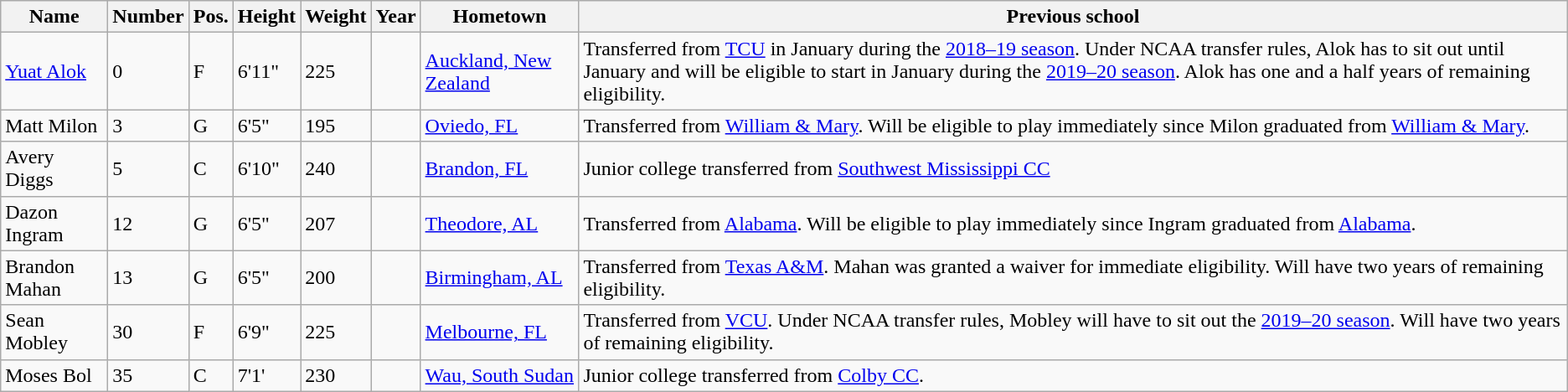<table class="wikitable sortable" border="1">
<tr>
<th>Name</th>
<th>Number</th>
<th>Pos.</th>
<th>Height</th>
<th>Weight</th>
<th>Year</th>
<th>Hometown</th>
<th class="unsortable">Previous school</th>
</tr>
<tr>
<td><a href='#'>Yuat Alok</a></td>
<td>0</td>
<td>F</td>
<td>6'11"</td>
<td>225</td>
<td></td>
<td><a href='#'>Auckland, New Zealand</a></td>
<td>Transferred from <a href='#'>TCU</a> in January during the <a href='#'>2018–19 season</a>. Under NCAA transfer rules, Alok has to sit out until January and will be eligible to start in January during the <a href='#'>2019–20 season</a>. Alok has one and a half years of remaining eligibility.</td>
</tr>
<tr>
<td>Matt Milon</td>
<td>3</td>
<td>G</td>
<td>6'5"</td>
<td>195</td>
<td></td>
<td><a href='#'>Oviedo, FL</a></td>
<td>Transferred from <a href='#'>William & Mary</a>. Will be eligible to play immediately since Milon graduated from <a href='#'>William & Mary</a>.</td>
</tr>
<tr>
<td>Avery Diggs</td>
<td>5</td>
<td>C</td>
<td>6'10"</td>
<td>240</td>
<td></td>
<td><a href='#'>Brandon, FL</a></td>
<td>Junior college transferred from <a href='#'>Southwest Mississippi CC</a></td>
</tr>
<tr>
<td>Dazon Ingram</td>
<td>12</td>
<td>G</td>
<td>6'5"</td>
<td>207</td>
<td></td>
<td><a href='#'>Theodore, AL</a></td>
<td>Transferred from <a href='#'>Alabama</a>. Will be eligible to play immediately since Ingram graduated from <a href='#'>Alabama</a>.</td>
</tr>
<tr>
<td>Brandon Mahan</td>
<td>13</td>
<td>G</td>
<td>6'5"</td>
<td>200</td>
<td></td>
<td><a href='#'>Birmingham, AL</a></td>
<td>Transferred from <a href='#'>Texas A&M</a>. Mahan was granted a waiver for immediate eligibility. Will have two years of remaining eligibility.</td>
</tr>
<tr>
<td>Sean Mobley</td>
<td>30</td>
<td>F</td>
<td>6'9"</td>
<td>225</td>
<td></td>
<td><a href='#'>Melbourne, FL</a></td>
<td>Transferred from <a href='#'>VCU</a>. Under NCAA transfer rules, Mobley will have to sit out the <a href='#'>2019–20 season</a>. Will have two years of remaining eligibility.</td>
</tr>
<tr>
<td>Moses Bol</td>
<td>35</td>
<td>C</td>
<td>7'1'</td>
<td>230</td>
<td></td>
<td><a href='#'>Wau, South Sudan</a></td>
<td>Junior college transferred from <a href='#'>Colby CC</a>.</td>
</tr>
</table>
